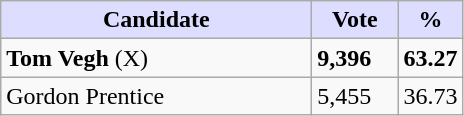<table class="wikitable">
<tr>
<th style="background:#ddf; width:200px;">Candidate</th>
<th style="background:#ddf; width:50px;">Vote</th>
<th style="background:#ddf; width:30px;">%</th>
</tr>
<tr>
<td><strong>Tom Vegh</strong> (X)</td>
<td><strong>9,396</strong></td>
<td><strong>63.27</strong></td>
</tr>
<tr>
<td>Gordon Prentice</td>
<td>5,455</td>
<td>36.73</td>
</tr>
</table>
